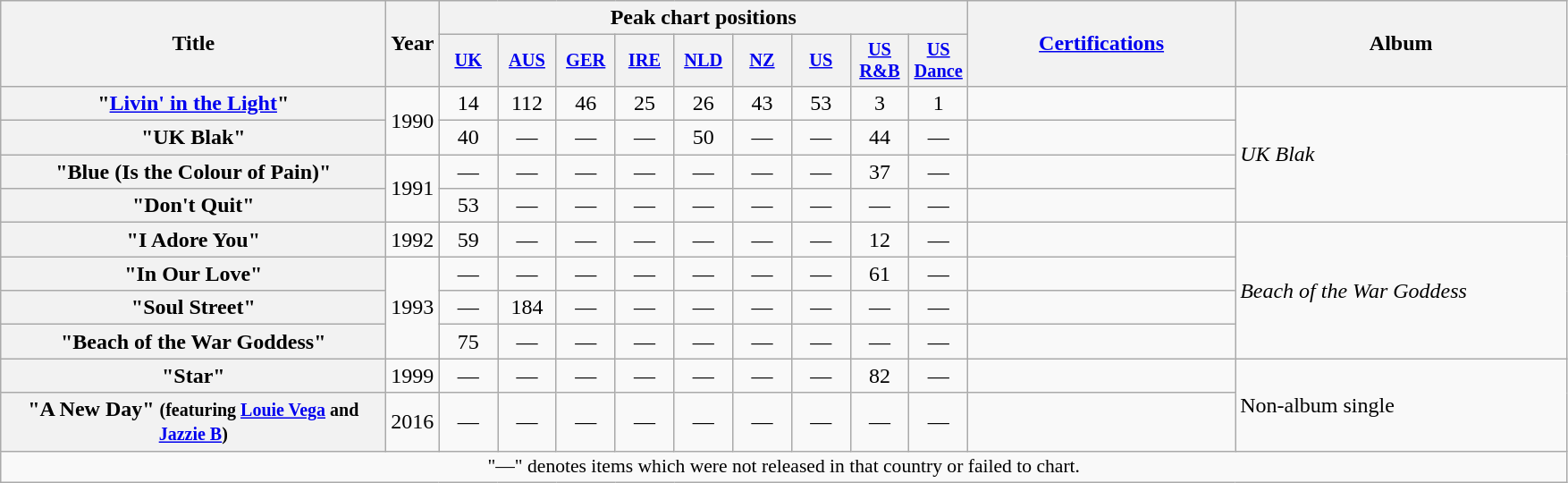<table class="wikitable plainrowheaders" style="text-align: center;" border="1">
<tr>
<th scope="col" rowspan="2" style="width:17.5em;">Title</th>
<th scope="col" rowspan="2" style="width:1em;">Year</th>
<th scope="col" colspan="9">Peak chart positions</th>
<th scope="col" rowspan="2" style="width:12em;"><a href='#'>Certifications</a></th>
<th scope="col" rowspan="2" style="width:15em;">Album</th>
</tr>
<tr>
<th scope="col" style="width:2.75em;font-size:85%;"><a href='#'>UK</a><br></th>
<th scope="col" style="width:2.75em;font-size:85%;"><a href='#'>AUS</a><br></th>
<th scope="col" style="width:2.75em;font-size:85%;"><a href='#'>GER</a><br></th>
<th scope="col" style="width:2.75em;font-size:85%;"><a href='#'>IRE</a><br></th>
<th scope="col" style="width:2.75em;font-size:85%;"><a href='#'>NLD</a><br></th>
<th scope="col" style="width:2.75em;font-size:85%;"><a href='#'>NZ</a><br></th>
<th scope="col" style="width:2.75em;font-size:85%;"><a href='#'>US</a><br></th>
<th scope="col" style="width:2.75em;font-size:85%;"><a href='#'>US<br>R&B</a><br></th>
<th scope="col" style="width:2.75em;font-size:85%;"><a href='#'>US<br>Dance</a><br></th>
</tr>
<tr>
<th scope="row">"<a href='#'>Livin' in the Light</a>"</th>
<td rowspan="2">1990</td>
<td>14</td>
<td>112</td>
<td>46</td>
<td>25</td>
<td>26</td>
<td>43</td>
<td>53</td>
<td>3</td>
<td>1</td>
<td align="left"></td>
<td align="left" rowspan="4"><em>UK Blak</em></td>
</tr>
<tr>
<th scope="row">"UK Blak"</th>
<td>40</td>
<td>—</td>
<td>—</td>
<td>—</td>
<td>50</td>
<td>—</td>
<td>—</td>
<td>44</td>
<td>—</td>
<td align="left"></td>
</tr>
<tr>
<th scope="row">"Blue (Is the Colour of Pain)"</th>
<td rowspan="2">1991</td>
<td>—</td>
<td>—</td>
<td>—</td>
<td>—</td>
<td>—</td>
<td>—</td>
<td>—</td>
<td>37</td>
<td>—</td>
<td align="left"></td>
</tr>
<tr>
<th scope="row">"Don't Quit"</th>
<td>53</td>
<td>—</td>
<td>—</td>
<td>—</td>
<td>—</td>
<td>—</td>
<td>—</td>
<td>—</td>
<td>—</td>
<td align="left"></td>
</tr>
<tr>
<th scope="row">"I Adore You"</th>
<td>1992</td>
<td>59</td>
<td>—</td>
<td>—</td>
<td>—</td>
<td>—</td>
<td>—</td>
<td>—</td>
<td>12</td>
<td>—</td>
<td align="left"></td>
<td align="left" rowspan="4"><em>Beach of the War Goddess</em></td>
</tr>
<tr>
<th scope="row">"In Our Love"</th>
<td rowspan="3">1993</td>
<td>—</td>
<td>—</td>
<td>—</td>
<td>—</td>
<td>—</td>
<td>—</td>
<td>—</td>
<td>61</td>
<td>—</td>
<td align="left"></td>
</tr>
<tr>
<th scope="row">"Soul Street"</th>
<td>—</td>
<td>184</td>
<td>—</td>
<td>—</td>
<td>—</td>
<td>—</td>
<td>—</td>
<td>—</td>
<td>—</td>
<td align="left"></td>
</tr>
<tr>
<th scope="row">"Beach of the War Goddess"</th>
<td>75</td>
<td>—</td>
<td>—</td>
<td>—</td>
<td>—</td>
<td>—</td>
<td>—</td>
<td>—</td>
<td>—</td>
<td align="left"></td>
</tr>
<tr>
<th scope="row">"Star"</th>
<td>1999</td>
<td>—</td>
<td>—</td>
<td>—</td>
<td>—</td>
<td>—</td>
<td>—</td>
<td>—</td>
<td>82</td>
<td>—</td>
<td align="left"></td>
<td align="left" rowspan="2">Non-album single</td>
</tr>
<tr>
<th scope="row">"A New Day" <small>(featuring <a href='#'>Louie Vega</a> and <a href='#'>Jazzie B</a>)</small> </th>
<td>2016</td>
<td>—</td>
<td>—</td>
<td>—</td>
<td>—</td>
<td>—</td>
<td>—</td>
<td>—</td>
<td>—</td>
<td>—</td>
<td align="left"></td>
</tr>
<tr>
<td style="font-size:90%;" colspan="14" align="center">"—" denotes items which were not released in that country or failed to chart.</td>
</tr>
</table>
